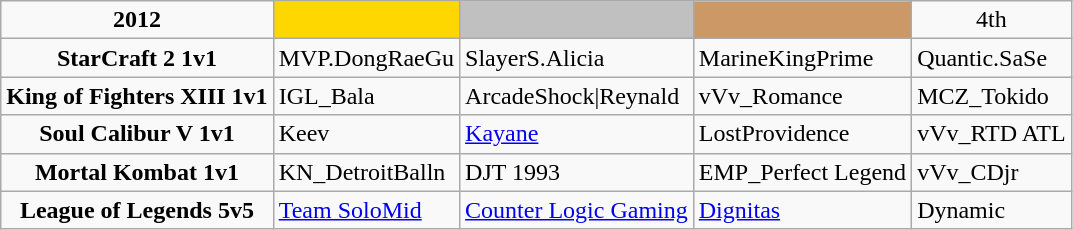<table class="wikitable" style="text-align:left">
<tr>
<td style="text-align:center"><strong>2012</strong></td>
<td style="text-align:center; background:gold;"></td>
<td style="text-align:center; background:silver;"></td>
<td style="text-align:center; background:#c96;"></td>
<td style="text-align:center">4th</td>
</tr>
<tr>
<td style="text-align:center"><strong>StarCraft 2 1v1</strong></td>
<td> MVP.DongRaeGu</td>
<td> SlayerS.Alicia</td>
<td> MarineKingPrime</td>
<td> Quantic.SaSe</td>
</tr>
<tr>
<td style="text-align:center"><strong>King of Fighters XIII 1v1</strong></td>
<td> IGL_Bala</td>
<td> ArcadeShock|Reynald</td>
<td> vVv_Romance</td>
<td> MCZ_Tokido</td>
</tr>
<tr>
<td style="text-align:center"><strong>Soul Calibur V 1v1</strong> </td>
<td> Keev</td>
<td> <a href='#'>Kayane</a></td>
<td> LostProvidence</td>
<td> vVv_RTD ATL</td>
</tr>
<tr>
<td style="text-align:center"><strong>Mortal Kombat 1v1</strong> </td>
<td> KN_DetroitBalln</td>
<td> DJT 1993</td>
<td> EMP_Perfect Legend</td>
<td> vVv_CDjr</td>
</tr>
<tr>
<td style="text-align:center"><strong>League of Legends 5v5</strong> </td>
<td> <a href='#'>Team SoloMid</a></td>
<td> <a href='#'>Counter Logic Gaming</a></td>
<td> <a href='#'>Dignitas</a></td>
<td> Dynamic</td>
</tr>
</table>
